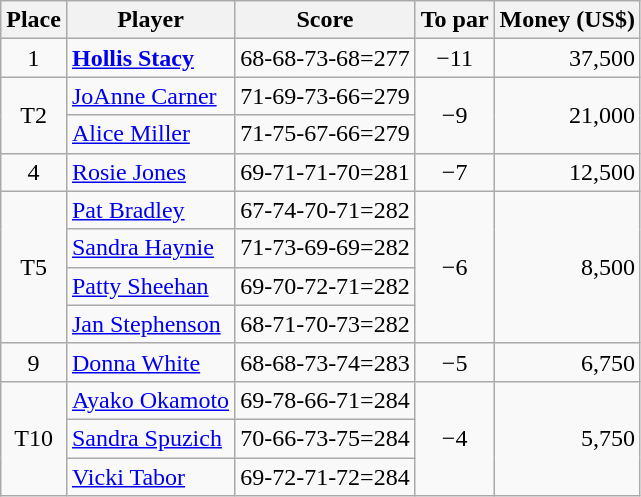<table class="wikitable">
<tr>
<th>Place</th>
<th>Player</th>
<th>Score</th>
<th>To par</th>
<th>Money (US$)</th>
</tr>
<tr>
<td align=center>1</td>
<td> <strong><a href='#'>Hollis Stacy</a></strong></td>
<td>68-68-73-68=277</td>
<td align=center>−11</td>
<td align=right>37,500</td>
</tr>
<tr>
<td rowspan="2" align=center>T2</td>
<td> <a href='#'>JoAnne Carner</a></td>
<td>71-69-73-66=279</td>
<td rowspan="2" align=center>−9</td>
<td rowspan="2" align=right>21,000</td>
</tr>
<tr>
<td> <a href='#'>Alice Miller</a></td>
<td>71-75-67-66=279</td>
</tr>
<tr>
<td align=center>4</td>
<td> <a href='#'>Rosie Jones</a></td>
<td>69-71-71-70=281</td>
<td align=center>−7</td>
<td align=right>12,500</td>
</tr>
<tr>
<td rowspan="4" align=center>T5</td>
<td> <a href='#'>Pat Bradley</a></td>
<td>67-74-70-71=282</td>
<td rowspan="4" align=center>−6</td>
<td rowspan="4" align=right>8,500</td>
</tr>
<tr>
<td> <a href='#'>Sandra Haynie</a></td>
<td>71-73-69-69=282</td>
</tr>
<tr>
<td> <a href='#'>Patty Sheehan</a></td>
<td>69-70-72-71=282</td>
</tr>
<tr>
<td> <a href='#'>Jan Stephenson</a></td>
<td>68-71-70-73=282</td>
</tr>
<tr>
<td align=center>9</td>
<td> <a href='#'>Donna White</a></td>
<td>68-68-73-74=283</td>
<td align=center>−5</td>
<td align=right>6,750</td>
</tr>
<tr>
<td rowspan="3" align=center>T10</td>
<td> <a href='#'>Ayako Okamoto</a></td>
<td>69-78-66-71=284</td>
<td rowspan="3" align=center>−4</td>
<td rowspan="3" align=right>5,750</td>
</tr>
<tr>
<td> <a href='#'>Sandra Spuzich</a></td>
<td>70-66-73-75=284</td>
</tr>
<tr>
<td> <a href='#'>Vicki Tabor</a></td>
<td>69-72-71-72=284</td>
</tr>
</table>
